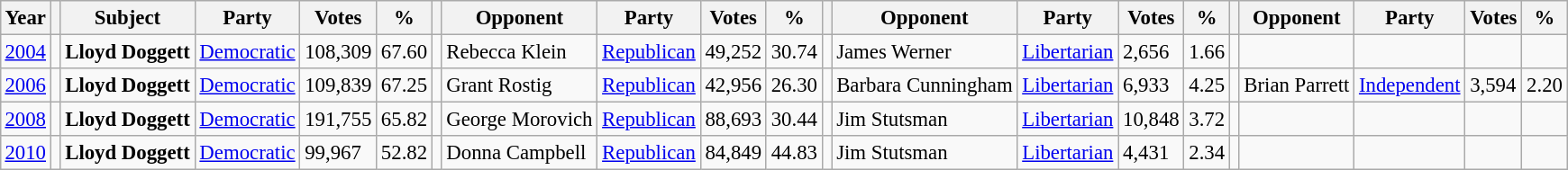<table class="wikitable" style="margin:0.5em; font-size:95%;">
<tr>
<th>Year</th>
<th></th>
<th>Subject</th>
<th>Party</th>
<th>Votes</th>
<th>%</th>
<th></th>
<th>Opponent</th>
<th>Party</th>
<th>Votes</th>
<th>%</th>
<th></th>
<th>Opponent</th>
<th>Party</th>
<th>Votes</th>
<th>%</th>
<th></th>
<th>Opponent</th>
<th>Party</th>
<th>Votes</th>
<th>%</th>
</tr>
<tr>
<td><a href='#'>2004</a></td>
<td></td>
<td><strong>Lloyd Doggett</strong></td>
<td><a href='#'>Democratic</a></td>
<td>108,309</td>
<td>67.60</td>
<td></td>
<td>Rebecca Klein</td>
<td><a href='#'>Republican</a></td>
<td>49,252</td>
<td>30.74</td>
<td></td>
<td>James Werner</td>
<td><a href='#'>Libertarian</a></td>
<td>2,656</td>
<td>1.66</td>
<td></td>
<td></td>
<td></td>
<td></td>
<td></td>
</tr>
<tr>
<td><a href='#'>2006</a></td>
<td></td>
<td><strong>Lloyd Doggett</strong></td>
<td><a href='#'>Democratic</a></td>
<td>109,839</td>
<td>67.25</td>
<td></td>
<td>Grant Rostig</td>
<td><a href='#'>Republican</a></td>
<td>42,956</td>
<td>26.30</td>
<td></td>
<td>Barbara Cunningham</td>
<td><a href='#'>Libertarian</a></td>
<td>6,933</td>
<td>4.25</td>
<td></td>
<td>Brian Parrett</td>
<td><a href='#'>Independent</a></td>
<td>3,594</td>
<td>2.20</td>
</tr>
<tr>
<td><a href='#'>2008</a></td>
<td></td>
<td><strong>Lloyd Doggett</strong></td>
<td><a href='#'>Democratic</a></td>
<td>191,755</td>
<td>65.82</td>
<td></td>
<td>George Morovich</td>
<td><a href='#'>Republican</a></td>
<td>88,693</td>
<td>30.44</td>
<td></td>
<td>Jim Stutsman</td>
<td><a href='#'>Libertarian</a></td>
<td>10,848</td>
<td>3.72</td>
<td></td>
<td></td>
<td></td>
<td></td>
<td></td>
</tr>
<tr>
<td><a href='#'>2010</a></td>
<td></td>
<td><strong>Lloyd Doggett</strong></td>
<td><a href='#'>Democratic</a></td>
<td>99,967</td>
<td>52.82</td>
<td></td>
<td>Donna Campbell</td>
<td><a href='#'>Republican</a></td>
<td>84,849</td>
<td>44.83</td>
<td></td>
<td>Jim Stutsman</td>
<td><a href='#'>Libertarian</a></td>
<td>4,431</td>
<td>2.34</td>
<td></td>
<td></td>
<td></td>
<td></td>
<td></td>
</tr>
</table>
